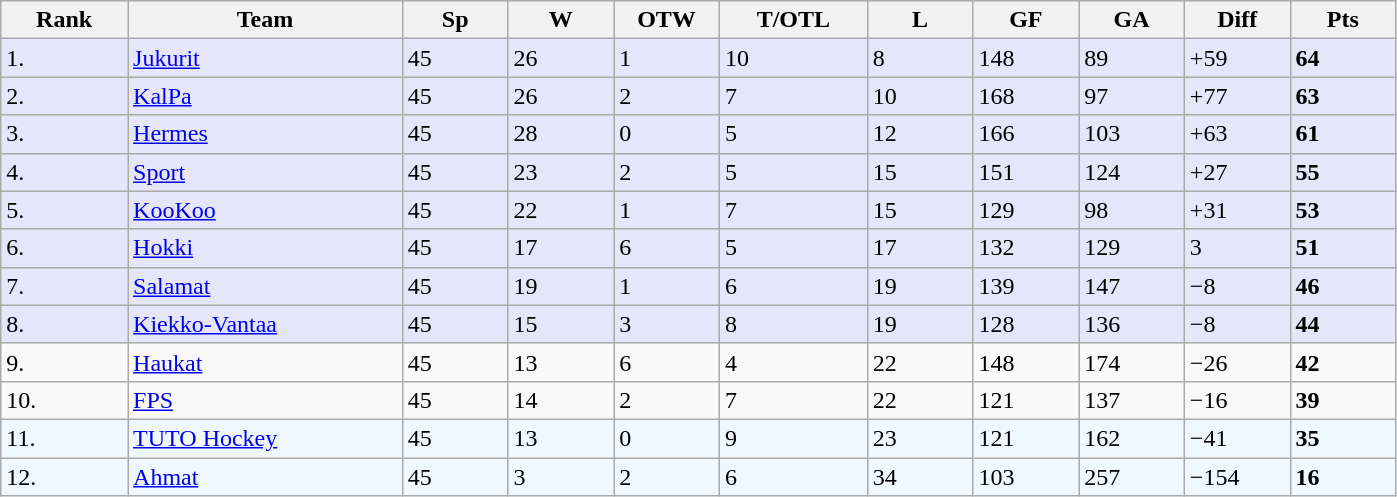<table class="wikitable">
<tr>
<th bgcolor="#DDDDFF" width="6%" align="left">Rank</th>
<th bgcolor="#DDDDFF" width="13%">Team</th>
<th bgcolor="#DDDDFF" width="5%">Sp</th>
<th bgcolor="#DDDDFF" width="5%">W</th>
<th bgcolor="#DDDDFF" width="5%">OTW</th>
<th bgcolor="#DDDDFF" width="7%">T/OTL</th>
<th bgcolor="#DDDDFF" width="5%">L</th>
<th bgcolor="#DDDDFF" width="5%">GF</th>
<th bgcolor="#DDDDFF" width="5%">GA</th>
<th bgcolor="#DDDDFF" width="5%">Diff</th>
<th bgcolor="#DDDDFF" width="5%">Pts</th>
</tr>
<tr bgcolor="#e6e6fa">
<td align="left">1.</td>
<td><a href='#'>Jukurit</a></td>
<td>45</td>
<td>26</td>
<td>1</td>
<td>10</td>
<td>8</td>
<td>148</td>
<td>89</td>
<td>+59</td>
<td><strong>64</strong></td>
</tr>
<tr bgcolor="#e6e6fa">
<td align="left">2.</td>
<td><a href='#'>KalPa</a></td>
<td>45</td>
<td>26</td>
<td>2</td>
<td>7</td>
<td>10</td>
<td>168</td>
<td>97</td>
<td>+77</td>
<td><strong>63</strong></td>
</tr>
<tr bgcolor="#e6e6fa">
<td align="left">3.</td>
<td><a href='#'>Hermes</a></td>
<td>45</td>
<td>28</td>
<td>0</td>
<td>5</td>
<td>12</td>
<td>166</td>
<td>103</td>
<td>+63</td>
<td><strong>61</strong></td>
</tr>
<tr bgcolor="#e6e6fa">
<td align="left">4.</td>
<td><a href='#'>Sport</a></td>
<td>45</td>
<td>23</td>
<td>2</td>
<td>5</td>
<td>15</td>
<td>151</td>
<td>124</td>
<td>+27</td>
<td><strong>55</strong></td>
</tr>
<tr bgcolor="#e6e6fa">
<td align="left">5.</td>
<td><a href='#'>KooKoo</a></td>
<td>45</td>
<td>22</td>
<td>1</td>
<td>7</td>
<td>15</td>
<td>129</td>
<td>98</td>
<td>+31</td>
<td><strong>53</strong></td>
</tr>
<tr bgcolor="#e6e6fa">
<td align="left">6.</td>
<td><a href='#'>Hokki</a></td>
<td>45</td>
<td>17</td>
<td>6</td>
<td>5</td>
<td>17</td>
<td>132</td>
<td>129</td>
<td>3</td>
<td><strong>51</strong></td>
</tr>
<tr bgcolor="#e6e6fa">
<td align="left">7.</td>
<td><a href='#'>Salamat</a></td>
<td>45</td>
<td>19</td>
<td>1</td>
<td>6</td>
<td>19</td>
<td>139</td>
<td>147</td>
<td>−8</td>
<td><strong>46</strong></td>
</tr>
<tr bgcolor="#e6e6fa">
<td align="left">8.</td>
<td><a href='#'>Kiekko-Vantaa</a></td>
<td>45</td>
<td>15</td>
<td>3</td>
<td>8</td>
<td>19</td>
<td>128</td>
<td>136</td>
<td>−8</td>
<td><strong>44</strong></td>
</tr>
<tr>
<td align="left">9.</td>
<td><a href='#'>Haukat</a></td>
<td>45</td>
<td>13</td>
<td>6</td>
<td>4</td>
<td>22</td>
<td>148</td>
<td>174</td>
<td>−26</td>
<td><strong>42</strong></td>
</tr>
<tr>
<td align="left">10.</td>
<td><a href='#'>FPS</a></td>
<td>45</td>
<td>14</td>
<td>2</td>
<td>7</td>
<td>22</td>
<td>121</td>
<td>137</td>
<td>−16</td>
<td><strong>39</strong></td>
</tr>
<tr bgcolor="#f0f8ff">
<td align="left">11.</td>
<td><a href='#'>TUTO Hockey</a></td>
<td>45</td>
<td>13</td>
<td>0</td>
<td>9</td>
<td>23</td>
<td>121</td>
<td>162</td>
<td>−41</td>
<td><strong>35</strong></td>
</tr>
<tr bgcolor="#f0f8ff">
<td align="left">12.</td>
<td><a href='#'>Ahmat</a></td>
<td>45</td>
<td>3</td>
<td>2</td>
<td>6</td>
<td>34</td>
<td>103</td>
<td>257</td>
<td>−154</td>
<td><strong>16</strong></td>
</tr>
</table>
